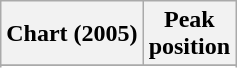<table class="wikitable sortable plainrowheaders" style="text-align:center;" border="1">
<tr>
<th scope="col">Chart (2005)</th>
<th scope="col">Peak<br>position</th>
</tr>
<tr>
</tr>
<tr>
</tr>
</table>
